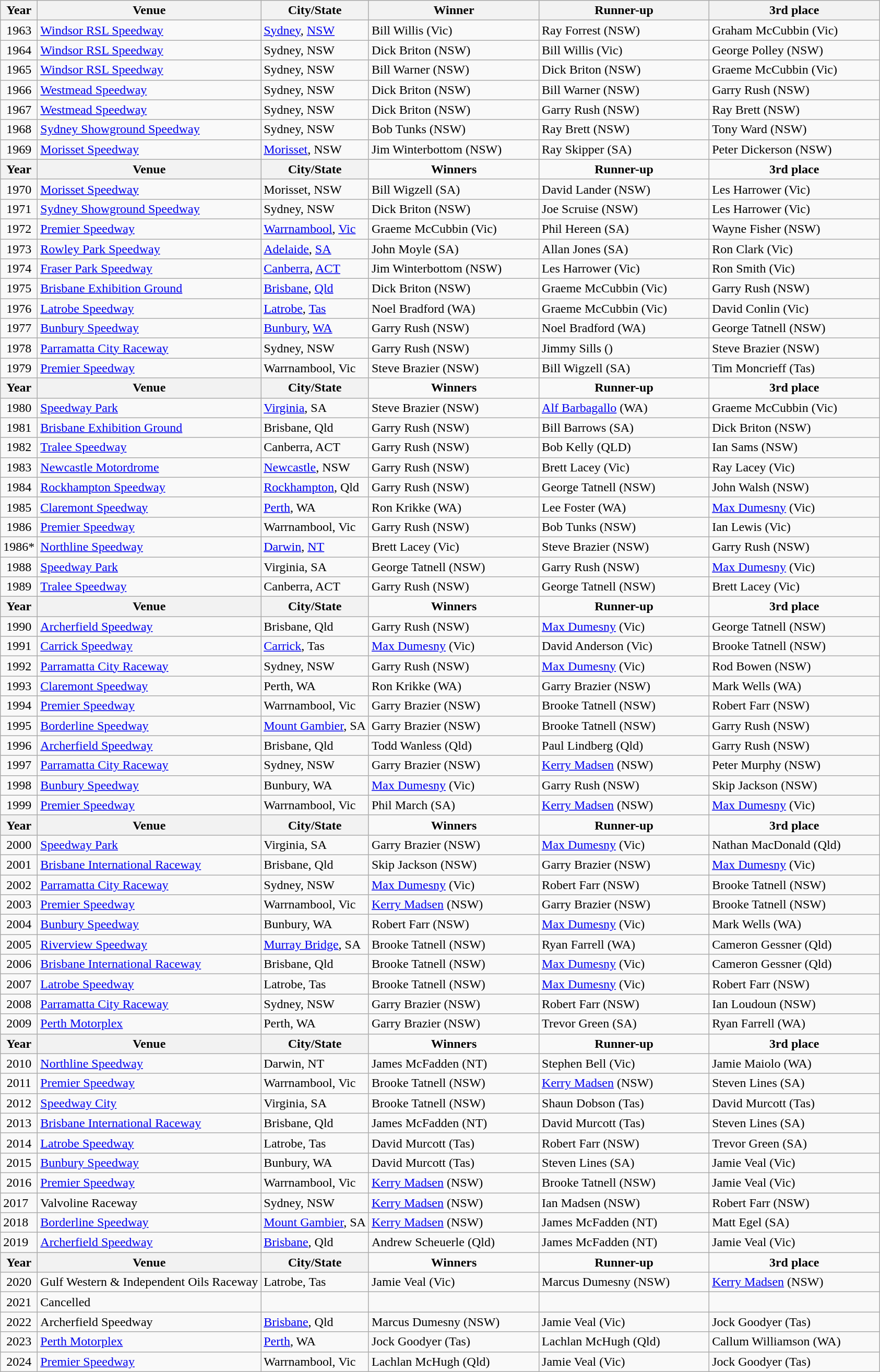<table class="wikitable">
<tr align=center>
<th>Year</th>
<th>Venue</th>
<th>City/State</th>
<th width=210px >Winner</th>
<th width=210px >Runner-up</th>
<th width=210px >3rd place</th>
</tr>
<tr>
<td style="text-align:center;">1963</td>
<td><a href='#'>Windsor RSL Speedway</a></td>
<td><a href='#'>Sydney</a>, <a href='#'>NSW</a></td>
<td>Bill Willis (Vic)</td>
<td>Ray Forrest (NSW)</td>
<td>Graham McCubbin (Vic)</td>
</tr>
<tr>
<td style="text-align:center;">1964</td>
<td><a href='#'>Windsor RSL Speedway</a></td>
<td>Sydney, NSW</td>
<td>Dick Briton (NSW)</td>
<td>Bill Willis (Vic)</td>
<td>George Polley (NSW)</td>
</tr>
<tr>
<td style="text-align:center;">1965</td>
<td><a href='#'>Windsor RSL Speedway</a></td>
<td>Sydney, NSW</td>
<td>Bill Warner (NSW)</td>
<td>Dick Briton (NSW)</td>
<td>Graeme McCubbin (Vic)</td>
</tr>
<tr>
<td style="text-align:center;">1966</td>
<td><a href='#'>Westmead Speedway</a></td>
<td>Sydney, NSW</td>
<td>Dick Briton (NSW)</td>
<td>Bill Warner (NSW)</td>
<td>Garry Rush (NSW)</td>
</tr>
<tr>
<td style="text-align:center;">1967</td>
<td><a href='#'>Westmead Speedway</a></td>
<td>Sydney, NSW</td>
<td>Dick Briton (NSW)</td>
<td>Garry Rush (NSW)</td>
<td>Ray Brett (NSW)</td>
</tr>
<tr>
<td style="text-align:center;">1968</td>
<td><a href='#'>Sydney Showground Speedway</a></td>
<td>Sydney, NSW</td>
<td>Bob Tunks (NSW)</td>
<td>Ray Brett (NSW)</td>
<td>Tony Ward (NSW)</td>
</tr>
<tr>
<td style="text-align:center;">1969</td>
<td><a href='#'>Morisset Speedway</a></td>
<td><a href='#'>Morisset</a>, NSW</td>
<td>Jim Winterbottom (NSW)</td>
<td>Ray Skipper (SA)</td>
<td>Peter Dickerson (NSW)</td>
</tr>
<tr align=center>
<th>Year</th>
<th>Venue</th>
<th>City/State</th>
<td width=210px ><strong>Winners</strong></td>
<td width=210px ><strong>Runner-up</strong></td>
<td width=210px ><strong>3rd place</strong></td>
</tr>
<tr>
<td style="text-align:center;">1970</td>
<td><a href='#'>Morisset Speedway</a></td>
<td>Morisset, NSW</td>
<td>Bill Wigzell (SA)</td>
<td>David Lander (NSW)</td>
<td>Les Harrower (Vic)</td>
</tr>
<tr>
<td style="text-align:center;">1971</td>
<td><a href='#'>Sydney Showground Speedway</a></td>
<td>Sydney, NSW</td>
<td>Dick Briton (NSW)</td>
<td>Joe Scruise (NSW)</td>
<td>Les Harrower (Vic)</td>
</tr>
<tr>
<td style="text-align:center;">1972</td>
<td><a href='#'>Premier Speedway</a></td>
<td><a href='#'>Warrnambool</a>, <a href='#'>Vic</a></td>
<td>Graeme McCubbin (Vic)</td>
<td>Phil Hereen (SA)</td>
<td>Wayne Fisher (NSW)</td>
</tr>
<tr>
<td style="text-align:center;">1973</td>
<td><a href='#'>Rowley Park Speedway</a></td>
<td><a href='#'>Adelaide</a>, <a href='#'>SA</a></td>
<td>John Moyle (SA)</td>
<td>Allan Jones (SA)</td>
<td>Ron Clark (Vic)</td>
</tr>
<tr>
<td style="text-align:center;">1974</td>
<td><a href='#'>Fraser Park Speedway</a></td>
<td><a href='#'>Canberra</a>, <a href='#'>ACT</a></td>
<td>Jim Winterbottom (NSW)</td>
<td>Les Harrower (Vic)</td>
<td>Ron Smith (Vic)</td>
</tr>
<tr>
<td style="text-align:center;">1975</td>
<td><a href='#'>Brisbane Exhibition Ground</a></td>
<td><a href='#'>Brisbane</a>, <a href='#'>Qld</a></td>
<td>Dick Briton (NSW)</td>
<td>Graeme McCubbin (Vic)</td>
<td>Garry Rush (NSW)</td>
</tr>
<tr>
<td style="text-align:center;">1976</td>
<td><a href='#'>Latrobe Speedway</a></td>
<td><a href='#'>Latrobe</a>, <a href='#'>Tas</a></td>
<td>Noel Bradford (WA)</td>
<td>Graeme McCubbin (Vic)</td>
<td>David Conlin (Vic)</td>
</tr>
<tr>
<td style="text-align:center;">1977</td>
<td><a href='#'>Bunbury Speedway</a></td>
<td><a href='#'>Bunbury</a>, <a href='#'>WA</a></td>
<td>Garry Rush (NSW)</td>
<td>Noel Bradford (WA)</td>
<td>George Tatnell (NSW)</td>
</tr>
<tr>
<td style="text-align:center;">1978</td>
<td><a href='#'>Parramatta City Raceway</a></td>
<td>Sydney, NSW</td>
<td>Garry Rush (NSW)</td>
<td>Jimmy Sills ()</td>
<td>Steve Brazier (NSW)</td>
</tr>
<tr>
<td style="text-align:center;">1979</td>
<td><a href='#'>Premier Speedway</a></td>
<td>Warrnambool, Vic</td>
<td>Steve Brazier (NSW)</td>
<td>Bill Wigzell (SA)</td>
<td>Tim Moncrieff (Tas)</td>
</tr>
<tr align=center>
<th>Year</th>
<th>Venue</th>
<th>City/State</th>
<td width=210px ><strong>Winners</strong></td>
<td width=210px ><strong>Runner-up</strong></td>
<td width=210px ><strong>3rd place</strong></td>
</tr>
<tr>
<td style="text-align:center;">1980</td>
<td><a href='#'>Speedway Park</a></td>
<td><a href='#'>Virginia</a>, SA</td>
<td>Steve Brazier (NSW)</td>
<td><a href='#'>Alf Barbagallo</a> (WA)</td>
<td>Graeme McCubbin (Vic)</td>
</tr>
<tr>
<td style="text-align:center;">1981</td>
<td><a href='#'>Brisbane Exhibition Ground</a></td>
<td>Brisbane, Qld</td>
<td>Garry Rush (NSW)</td>
<td>Bill Barrows (SA)</td>
<td>Dick Briton (NSW)</td>
</tr>
<tr>
<td style="text-align:center;">1982</td>
<td><a href='#'>Tralee Speedway</a></td>
<td>Canberra, ACT</td>
<td>Garry Rush (NSW)</td>
<td>Bob Kelly (QLD)</td>
<td>Ian Sams (NSW)</td>
</tr>
<tr>
<td style="text-align:center;">1983</td>
<td><a href='#'>Newcastle Motordrome</a></td>
<td><a href='#'>Newcastle</a>, NSW</td>
<td>Garry Rush (NSW)</td>
<td>Brett Lacey (Vic)</td>
<td>Ray Lacey (Vic)</td>
</tr>
<tr>
<td style="text-align:center;">1984</td>
<td><a href='#'>Rockhampton Speedway</a></td>
<td><a href='#'>Rockhampton</a>, Qld</td>
<td>Garry Rush (NSW)</td>
<td>George Tatnell (NSW)</td>
<td>John Walsh (NSW)</td>
</tr>
<tr>
<td style="text-align:center;">1985</td>
<td><a href='#'>Claremont Speedway</a></td>
<td><a href='#'>Perth</a>, WA</td>
<td>Ron Krikke (WA)</td>
<td>Lee Foster (WA)</td>
<td><a href='#'>Max Dumesny</a> (Vic)</td>
</tr>
<tr>
<td style="text-align:center;">1986</td>
<td><a href='#'>Premier Speedway</a></td>
<td>Warrnambool, Vic</td>
<td>Garry Rush (NSW)</td>
<td>Bob Tunks (NSW)</td>
<td>Ian Lewis (Vic)</td>
</tr>
<tr>
<td style="text-align:center;">1986*</td>
<td><a href='#'>Northline Speedway</a></td>
<td><a href='#'>Darwin</a>, <a href='#'>NT</a></td>
<td>Brett Lacey (Vic)</td>
<td>Steve Brazier (NSW)</td>
<td>Garry Rush (NSW)</td>
</tr>
<tr>
<td style="text-align:center;">1988</td>
<td><a href='#'>Speedway Park</a></td>
<td>Virginia, SA</td>
<td>George Tatnell (NSW)</td>
<td>Garry Rush (NSW)</td>
<td><a href='#'>Max Dumesny</a> (Vic)</td>
</tr>
<tr>
<td style="text-align:center;">1989</td>
<td><a href='#'>Tralee Speedway</a></td>
<td>Canberra, ACT</td>
<td>Garry Rush (NSW)</td>
<td>George Tatnell (NSW)</td>
<td>Brett Lacey (Vic)</td>
</tr>
<tr align=center>
<th>Year</th>
<th>Venue</th>
<th>City/State</th>
<td width=210px ><strong>Winners</strong></td>
<td width=210px ><strong>Runner-up</strong></td>
<td width=210px ><strong>3rd place</strong></td>
</tr>
<tr>
<td style="text-align:center;">1990</td>
<td><a href='#'>Archerfield Speedway</a></td>
<td>Brisbane, Qld</td>
<td>Garry Rush (NSW)</td>
<td><a href='#'>Max Dumesny</a> (Vic)</td>
<td>George Tatnell (NSW)</td>
</tr>
<tr>
<td style="text-align:center;">1991</td>
<td><a href='#'>Carrick Speedway</a></td>
<td><a href='#'>Carrick</a>, Tas</td>
<td><a href='#'>Max Dumesny</a> (Vic)</td>
<td>David Anderson (Vic)</td>
<td>Brooke Tatnell (NSW)</td>
</tr>
<tr>
<td style="text-align:center;">1992</td>
<td><a href='#'>Parramatta City Raceway</a></td>
<td>Sydney, NSW</td>
<td>Garry Rush (NSW)</td>
<td><a href='#'>Max Dumesny</a> (Vic)</td>
<td>Rod Bowen (NSW)</td>
</tr>
<tr>
<td style="text-align:center;">1993</td>
<td><a href='#'>Claremont Speedway</a></td>
<td>Perth, WA</td>
<td>Ron Krikke (WA)</td>
<td>Garry Brazier (NSW)</td>
<td>Mark Wells (WA)</td>
</tr>
<tr>
<td style="text-align:center;">1994</td>
<td><a href='#'>Premier Speedway</a></td>
<td>Warrnambool, Vic</td>
<td>Garry Brazier (NSW)</td>
<td>Brooke Tatnell (NSW)</td>
<td>Robert Farr (NSW)</td>
</tr>
<tr>
<td style="text-align:center;">1995</td>
<td><a href='#'>Borderline Speedway</a></td>
<td><a href='#'>Mount Gambier</a>, SA</td>
<td>Garry Brazier (NSW)</td>
<td>Brooke Tatnell (NSW)</td>
<td>Garry Rush (NSW)</td>
</tr>
<tr>
<td style="text-align:center;">1996</td>
<td><a href='#'>Archerfield Speedway</a></td>
<td>Brisbane, Qld</td>
<td>Todd Wanless (Qld)</td>
<td>Paul Lindberg (Qld)</td>
<td>Garry Rush (NSW)</td>
</tr>
<tr>
<td style="text-align:center;">1997</td>
<td><a href='#'>Parramatta City Raceway</a></td>
<td>Sydney, NSW</td>
<td>Garry Brazier (NSW)</td>
<td><a href='#'>Kerry Madsen</a> (NSW)</td>
<td>Peter Murphy (NSW)</td>
</tr>
<tr>
<td style="text-align:center;">1998</td>
<td><a href='#'>Bunbury Speedway</a></td>
<td>Bunbury, WA</td>
<td><a href='#'>Max Dumesny</a> (Vic)</td>
<td>Garry Rush (NSW)</td>
<td>Skip Jackson (NSW)</td>
</tr>
<tr>
<td style="text-align:center;">1999</td>
<td><a href='#'>Premier Speedway</a></td>
<td>Warrnambool, Vic</td>
<td>Phil March (SA)</td>
<td><a href='#'>Kerry Madsen</a> (NSW)</td>
<td><a href='#'>Max Dumesny</a> (Vic)</td>
</tr>
<tr align=center>
<th>Year</th>
<th>Venue</th>
<th>City/State</th>
<td width=210px ><strong>Winners</strong></td>
<td width=210px ><strong>Runner-up</strong></td>
<td width=210px ><strong>3rd place</strong></td>
</tr>
<tr>
<td style="text-align:center;">2000</td>
<td><a href='#'>Speedway Park</a></td>
<td>Virginia, SA</td>
<td>Garry Brazier (NSW)</td>
<td><a href='#'>Max Dumesny</a> (Vic)</td>
<td>Nathan MacDonald (Qld)</td>
</tr>
<tr>
<td style="text-align:center;">2001</td>
<td><a href='#'>Brisbane International Raceway</a></td>
<td>Brisbane, Qld</td>
<td>Skip Jackson (NSW)</td>
<td>Garry Brazier (NSW)</td>
<td><a href='#'>Max Dumesny</a> (Vic)</td>
</tr>
<tr>
<td style="text-align:center;">2002</td>
<td><a href='#'>Parramatta City Raceway</a></td>
<td>Sydney, NSW</td>
<td><a href='#'>Max Dumesny</a> (Vic)</td>
<td>Robert Farr (NSW)</td>
<td>Brooke Tatnell (NSW)</td>
</tr>
<tr>
<td style="text-align:center;">2003</td>
<td><a href='#'>Premier Speedway</a></td>
<td>Warrnambool, Vic</td>
<td><a href='#'>Kerry Madsen</a> (NSW)</td>
<td>Garry Brazier (NSW)</td>
<td>Brooke Tatnell (NSW)</td>
</tr>
<tr>
<td style="text-align:center;">2004</td>
<td><a href='#'>Bunbury Speedway</a></td>
<td>Bunbury, WA</td>
<td>Robert Farr (NSW)</td>
<td><a href='#'>Max Dumesny</a> (Vic)</td>
<td>Mark Wells (WA)</td>
</tr>
<tr>
<td style="text-align:center;">2005</td>
<td><a href='#'>Riverview Speedway</a></td>
<td><a href='#'>Murray Bridge</a>, SA</td>
<td>Brooke Tatnell (NSW)</td>
<td>Ryan Farrell (WA)</td>
<td>Cameron Gessner (Qld)</td>
</tr>
<tr>
<td style="text-align:center;">2006</td>
<td><a href='#'>Brisbane International Raceway</a></td>
<td>Brisbane, Qld</td>
<td>Brooke Tatnell (NSW)</td>
<td><a href='#'>Max Dumesny</a> (Vic)</td>
<td>Cameron Gessner (Qld)</td>
</tr>
<tr>
<td style="text-align:center;">2007</td>
<td><a href='#'>Latrobe Speedway</a></td>
<td>Latrobe, Tas</td>
<td>Brooke Tatnell (NSW)</td>
<td><a href='#'>Max Dumesny</a> (Vic)</td>
<td>Robert Farr (NSW)</td>
</tr>
<tr>
<td style="text-align:center;">2008</td>
<td><a href='#'>Parramatta City Raceway</a></td>
<td>Sydney, NSW</td>
<td>Garry Brazier (NSW)</td>
<td>Robert Farr (NSW)</td>
<td>Ian Loudoun (NSW)</td>
</tr>
<tr>
<td style="text-align:center;">2009</td>
<td><a href='#'>Perth Motorplex</a></td>
<td>Perth, WA</td>
<td>Garry Brazier (NSW)</td>
<td>Trevor Green (SA)</td>
<td>Ryan Farrell (WA)</td>
</tr>
<tr align=center>
<th>Year</th>
<th>Venue</th>
<th>City/State</th>
<td width=210px ><strong>Winners</strong></td>
<td width=210px ><strong>Runner-up</strong></td>
<td width=210px ><strong>3rd place</strong></td>
</tr>
<tr>
<td style="text-align:center;">2010</td>
<td><a href='#'>Northline Speedway</a></td>
<td>Darwin, NT</td>
<td>James McFadden (NT)</td>
<td>Stephen Bell (Vic)</td>
<td>Jamie Maiolo (WA)</td>
</tr>
<tr>
<td style="text-align:center;">2011</td>
<td><a href='#'>Premier Speedway</a></td>
<td>Warrnambool, Vic</td>
<td>Brooke Tatnell (NSW)</td>
<td><a href='#'>Kerry Madsen</a> (NSW)</td>
<td>Steven Lines (SA)</td>
</tr>
<tr>
<td style="text-align:center;">2012</td>
<td><a href='#'>Speedway City</a></td>
<td>Virginia, SA</td>
<td>Brooke Tatnell (NSW)</td>
<td>Shaun Dobson (Tas)</td>
<td>David Murcott (Tas)</td>
</tr>
<tr>
<td style="text-align:center;">2013</td>
<td><a href='#'>Brisbane International Raceway</a></td>
<td>Brisbane, Qld</td>
<td>James McFadden (NT)</td>
<td>David Murcott (Tas)</td>
<td>Steven Lines (SA)</td>
</tr>
<tr>
<td style="text-align:center;">2014</td>
<td><a href='#'>Latrobe Speedway</a></td>
<td>Latrobe, Tas</td>
<td>David Murcott (Tas)</td>
<td>Robert Farr (NSW)</td>
<td>Trevor Green (SA)</td>
</tr>
<tr>
<td style="text-align:center;">2015</td>
<td><a href='#'>Bunbury Speedway</a></td>
<td>Bunbury, WA</td>
<td>David Murcott (Tas)</td>
<td>Steven Lines (SA)</td>
<td>Jamie Veal (Vic)</td>
</tr>
<tr>
<td style="text-align:center;">2016</td>
<td><a href='#'>Premier Speedway</a></td>
<td>Warrnambool, Vic</td>
<td><a href='#'>Kerry Madsen</a> (NSW)</td>
<td>Brooke Tatnell (NSW)</td>
<td>Jamie Veal (Vic)</td>
</tr>
<tr>
<td>2017</td>
<td>Valvoline Raceway</td>
<td>Sydney, NSW</td>
<td><a href='#'>Kerry Madsen</a> (NSW)</td>
<td>Ian Madsen (NSW)</td>
<td>Robert Farr (NSW)</td>
</tr>
<tr>
<td>2018</td>
<td><a href='#'>Borderline Speedway</a></td>
<td><a href='#'>Mount Gambier</a>, SA</td>
<td><a href='#'>Kerry Madsen</a> (NSW)</td>
<td>James McFadden (NT)</td>
<td>Matt Egel (SA)</td>
</tr>
<tr>
<td>2019</td>
<td><a href='#'>Archerfield Speedway</a></td>
<td><a href='#'>Brisbane</a>, Qld</td>
<td>Andrew Scheuerle (Qld)</td>
<td>James McFadden (NT)</td>
<td>Jamie Veal (Vic)</td>
</tr>
<tr align=center>
<th>Year</th>
<th>Venue</th>
<th>City/State</th>
<td width=210px ><strong>Winners</strong></td>
<td width=210px ><strong>Runner-up</strong></td>
<td width=210px ><strong>3rd place</strong></td>
</tr>
<tr>
<td style="text-align:center;">2020</td>
<td>Gulf Western & Independent Oils Raceway</td>
<td>Latrobe, Tas</td>
<td>Jamie Veal (Vic)</td>
<td>Marcus Dumesny (NSW)</td>
<td><a href='#'>Kerry Madsen</a> (NSW)</td>
</tr>
<tr>
<td style="text-align:center;">2021</td>
<td>Cancelled</td>
<td></td>
<td></td>
<td></td>
<td></td>
</tr>
<tr>
<td style="text-align:center;">2022</td>
<td>Archerfield Speedway</td>
<td><a href='#'>Brisbane</a>, Qld</td>
<td>Marcus Dumesny (NSW)</td>
<td>Jamie Veal (Vic)</td>
<td>Jock Goodyer (Tas)</td>
</tr>
<tr>
<td style="text-align:center;">2023</td>
<td><a href='#'>Perth Motorplex</a></td>
<td><a href='#'>Perth</a>, WA</td>
<td>Jock Goodyer (Tas)</td>
<td>Lachlan McHugh (Qld)</td>
<td>Callum Williamson (WA)</td>
</tr>
<tr>
<td style="text-align:center;">2024</td>
<td><a href='#'>Premier Speedway</a></td>
<td>Warrnambool, Vic</td>
<td>Lachlan McHugh (Qld)</td>
<td>Jamie Veal (Vic)</td>
<td>Jock Goodyer (Tas)</td>
</tr>
</table>
